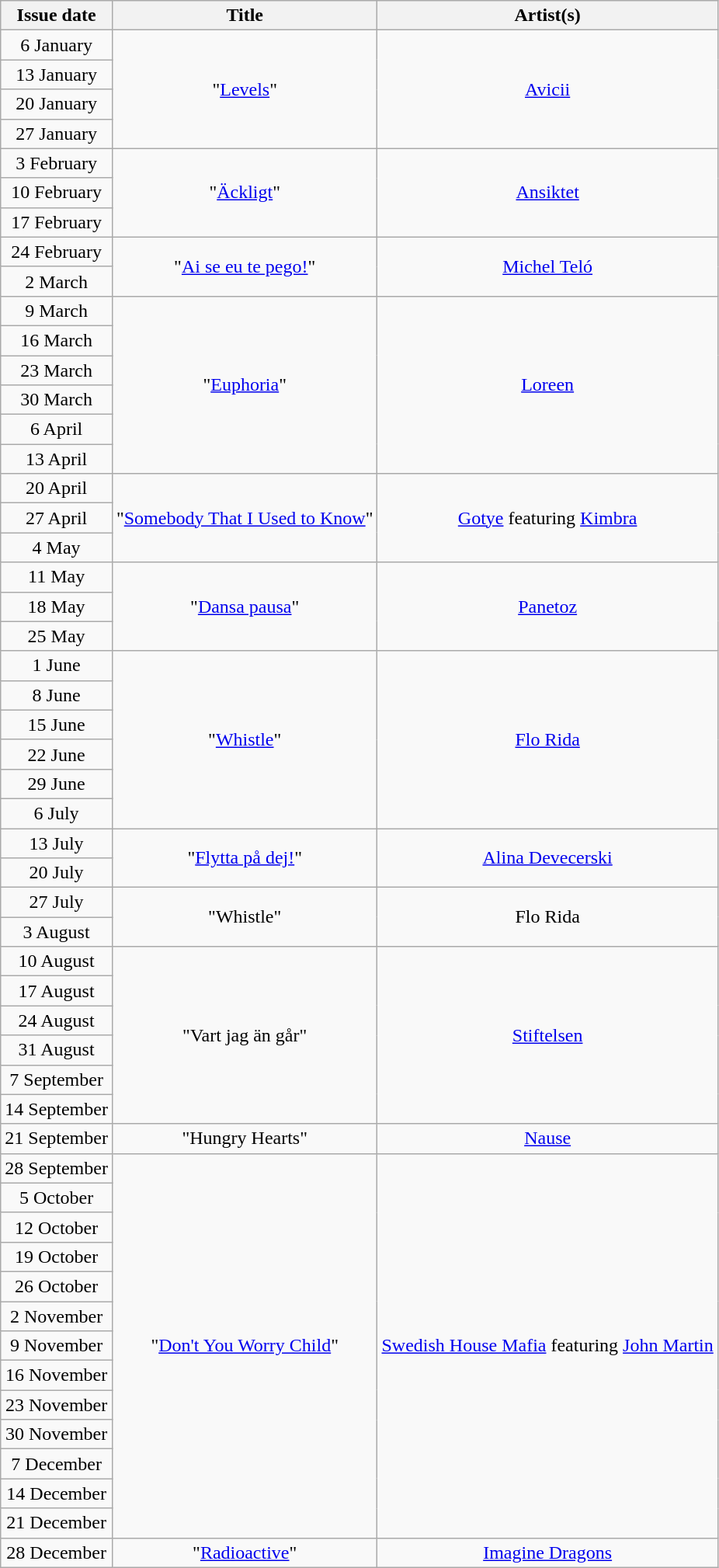<table class="wikitable" style="text-align:center;">
<tr>
<th>Issue date</th>
<th>Title</th>
<th>Artist(s)</th>
</tr>
<tr>
<td>6 January</td>
<td rowspan='4'>"<a href='#'>Levels</a>"</td>
<td rowspan='4'><a href='#'>Avicii</a></td>
</tr>
<tr>
<td>13 January</td>
</tr>
<tr>
<td>20 January</td>
</tr>
<tr>
<td>27 January</td>
</tr>
<tr>
<td>3 February</td>
<td rowspan='3'>"<a href='#'>Äckligt</a>"</td>
<td rowspan='3'><a href='#'>Ansiktet</a></td>
</tr>
<tr>
<td>10 February</td>
</tr>
<tr>
<td>17 February</td>
</tr>
<tr>
<td>24 February</td>
<td rowspan='2'>"<a href='#'>Ai se eu te pego!</a>"</td>
<td rowspan='2'><a href='#'>Michel Teló</a></td>
</tr>
<tr>
<td>2 March</td>
</tr>
<tr>
<td>9 March</td>
<td rowspan='6'>"<a href='#'>Euphoria</a>"</td>
<td rowspan='6'><a href='#'>Loreen</a></td>
</tr>
<tr>
<td>16 March</td>
</tr>
<tr>
<td>23 March</td>
</tr>
<tr>
<td>30 March</td>
</tr>
<tr>
<td>6 April</td>
</tr>
<tr>
<td>13 April</td>
</tr>
<tr>
<td>20 April</td>
<td rowspan='3'>"<a href='#'>Somebody That I Used to Know</a>"</td>
<td rowspan='3'><a href='#'>Gotye</a> featuring <a href='#'>Kimbra</a></td>
</tr>
<tr>
<td>27 April</td>
</tr>
<tr>
<td>4 May</td>
</tr>
<tr>
<td>11 May</td>
<td rowspan='3'>"<a href='#'>Dansa pausa</a>"</td>
<td rowspan='3'><a href='#'>Panetoz</a></td>
</tr>
<tr>
<td>18 May</td>
</tr>
<tr>
<td>25 May</td>
</tr>
<tr>
<td>1 June</td>
<td rowspan='6'>"<a href='#'>Whistle</a>"</td>
<td rowspan='6'><a href='#'>Flo Rida</a></td>
</tr>
<tr>
<td>8 June</td>
</tr>
<tr>
<td>15 June</td>
</tr>
<tr>
<td>22 June</td>
</tr>
<tr>
<td>29 June</td>
</tr>
<tr>
<td>6 July</td>
</tr>
<tr>
<td>13 July</td>
<td rowspan='2'>"<a href='#'>Flytta på dej!</a>"</td>
<td rowspan='2'><a href='#'>Alina Devecerski</a></td>
</tr>
<tr>
<td>20 July</td>
</tr>
<tr>
<td>27 July</td>
<td rowspan='2'>"Whistle"</td>
<td rowspan='2'>Flo Rida</td>
</tr>
<tr>
<td>3 August</td>
</tr>
<tr>
<td>10 August</td>
<td rowspan='6'>"Vart jag än går"</td>
<td rowspan='6'><a href='#'>Stiftelsen</a></td>
</tr>
<tr>
<td>17 August</td>
</tr>
<tr>
<td>24 August</td>
</tr>
<tr>
<td>31 August</td>
</tr>
<tr>
<td>7 September</td>
</tr>
<tr>
<td>14 September</td>
</tr>
<tr>
<td>21 September</td>
<td>"Hungry Hearts"</td>
<td><a href='#'>Nause</a></td>
</tr>
<tr>
<td>28 September</td>
<td rowspan='13'>"<a href='#'>Don't You Worry Child</a>"</td>
<td rowspan='13'><a href='#'>Swedish House Mafia</a> featuring <a href='#'>John Martin</a></td>
</tr>
<tr>
<td>5 October</td>
</tr>
<tr>
<td>12 October</td>
</tr>
<tr>
<td>19 October</td>
</tr>
<tr>
<td>26 October</td>
</tr>
<tr>
<td>2 November</td>
</tr>
<tr>
<td>9 November</td>
</tr>
<tr>
<td>16 November</td>
</tr>
<tr>
<td>23 November</td>
</tr>
<tr>
<td>30 November</td>
</tr>
<tr>
<td>7 December</td>
</tr>
<tr>
<td>14 December</td>
</tr>
<tr>
<td>21 December</td>
</tr>
<tr>
<td>28 December</td>
<td>"<a href='#'>Radioactive</a>"</td>
<td><a href='#'>Imagine Dragons</a></td>
</tr>
</table>
